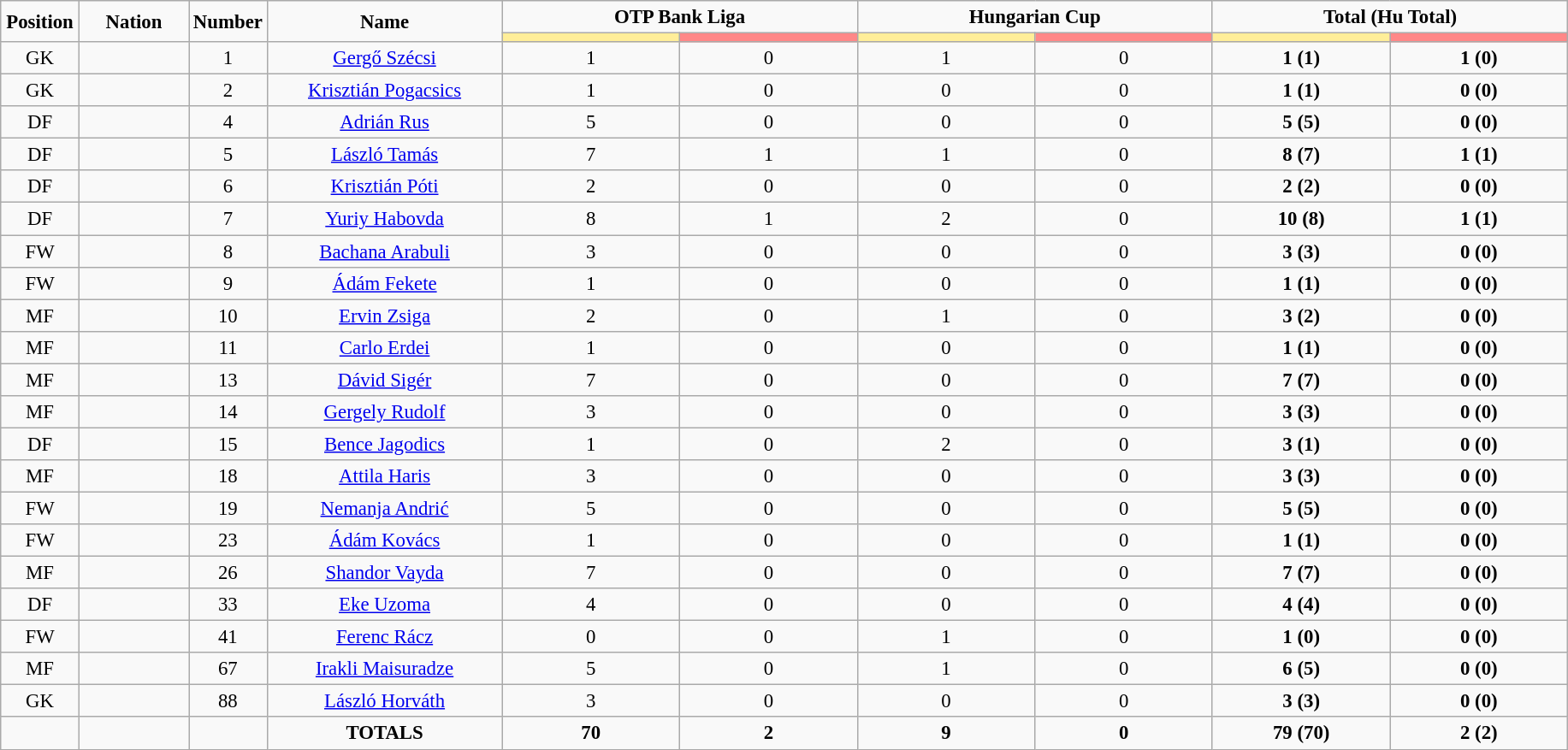<table class="wikitable" style="font-size: 95%; text-align: center;">
<tr style="text-align:center;">
<td rowspan="2"  style="width:5%; "><strong>Position</strong></td>
<td rowspan="2"  style="width:7%; "><strong>Nation</strong></td>
<td rowspan="2"  style="width:5%; "><strong>Number</strong></td>
<td rowspan="2"  style="width:15%; "><strong>Name</strong></td>
<td colspan="2"><strong>OTP Bank Liga</strong></td>
<td colspan="2"><strong>Hungarian Cup</strong></td>
<td colspan="2"><strong>Total (Hu Total)</strong></td>
</tr>
<tr>
<th style="width:60px; background:#fe9;"></th>
<th style="width:60px; background:#ff8888;"></th>
<th style="width:60px; background:#fe9;"></th>
<th style="width:60px; background:#ff8888;"></th>
<th style="width:60px; background:#fe9;"></th>
<th style="width:60px; background:#ff8888;"></th>
</tr>
<tr>
<td>GK</td>
<td></td>
<td>1</td>
<td><a href='#'>Gergő Szécsi</a></td>
<td>1</td>
<td>0</td>
<td>1</td>
<td>0</td>
<td><strong>1 (1)</strong></td>
<td><strong>1 (0)</strong></td>
</tr>
<tr>
<td>GK</td>
<td></td>
<td>2</td>
<td><a href='#'>Krisztián Pogacsics</a></td>
<td>1</td>
<td>0</td>
<td>0</td>
<td>0</td>
<td><strong>1 (1)</strong></td>
<td><strong>0 (0)</strong></td>
</tr>
<tr>
<td>DF</td>
<td></td>
<td>4</td>
<td><a href='#'>Adrián Rus</a></td>
<td>5</td>
<td>0</td>
<td>0</td>
<td>0</td>
<td><strong>5 (5)</strong></td>
<td><strong>0 (0)</strong></td>
</tr>
<tr>
<td>DF</td>
<td></td>
<td>5</td>
<td><a href='#'>László Tamás</a></td>
<td>7</td>
<td>1</td>
<td>1</td>
<td>0</td>
<td><strong>8 (7)</strong></td>
<td><strong>1 (1)</strong></td>
</tr>
<tr>
<td>DF</td>
<td></td>
<td>6</td>
<td><a href='#'>Krisztián Póti</a></td>
<td>2</td>
<td>0</td>
<td>0</td>
<td>0</td>
<td><strong>2 (2)</strong></td>
<td><strong>0 (0)</strong></td>
</tr>
<tr>
<td>DF</td>
<td></td>
<td>7</td>
<td><a href='#'>Yuriy Habovda</a></td>
<td>8</td>
<td>1</td>
<td>2</td>
<td>0</td>
<td><strong>10 (8)</strong></td>
<td><strong>1 (1)</strong></td>
</tr>
<tr>
<td>FW</td>
<td></td>
<td>8</td>
<td><a href='#'>Bachana Arabuli</a></td>
<td>3</td>
<td>0</td>
<td>0</td>
<td>0</td>
<td><strong>3 (3)</strong></td>
<td><strong>0 (0)</strong></td>
</tr>
<tr>
<td>FW</td>
<td></td>
<td>9</td>
<td><a href='#'>Ádám Fekete</a></td>
<td>1</td>
<td>0</td>
<td>0</td>
<td>0</td>
<td><strong>1 (1)</strong></td>
<td><strong>0 (0)</strong></td>
</tr>
<tr>
<td>MF</td>
<td></td>
<td>10</td>
<td><a href='#'>Ervin Zsiga</a></td>
<td>2</td>
<td>0</td>
<td>1</td>
<td>0</td>
<td><strong>3 (2)</strong></td>
<td><strong>0 (0)</strong></td>
</tr>
<tr>
<td>MF</td>
<td></td>
<td>11</td>
<td><a href='#'>Carlo Erdei</a></td>
<td>1</td>
<td>0</td>
<td>0</td>
<td>0</td>
<td><strong>1 (1)</strong></td>
<td><strong>0 (0)</strong></td>
</tr>
<tr>
<td>MF</td>
<td></td>
<td>13</td>
<td><a href='#'>Dávid Sigér</a></td>
<td>7</td>
<td>0</td>
<td>0</td>
<td>0</td>
<td><strong>7 (7)</strong></td>
<td><strong>0 (0)</strong></td>
</tr>
<tr>
<td>MF</td>
<td></td>
<td>14</td>
<td><a href='#'>Gergely Rudolf</a></td>
<td>3</td>
<td>0</td>
<td>0</td>
<td>0</td>
<td><strong>3 (3)</strong></td>
<td><strong>0 (0)</strong></td>
</tr>
<tr>
<td>DF</td>
<td></td>
<td>15</td>
<td><a href='#'>Bence Jagodics</a></td>
<td>1</td>
<td>0</td>
<td>2</td>
<td>0</td>
<td><strong>3 (1)</strong></td>
<td><strong>0 (0)</strong></td>
</tr>
<tr>
<td>MF</td>
<td></td>
<td>18</td>
<td><a href='#'>Attila Haris</a></td>
<td>3</td>
<td>0</td>
<td>0</td>
<td>0</td>
<td><strong>3 (3)</strong></td>
<td><strong>0 (0)</strong></td>
</tr>
<tr>
<td>FW</td>
<td></td>
<td>19</td>
<td><a href='#'>Nemanja Andrić</a></td>
<td>5</td>
<td>0</td>
<td>0</td>
<td>0</td>
<td><strong>5 (5)</strong></td>
<td><strong>0 (0)</strong></td>
</tr>
<tr>
<td>FW</td>
<td></td>
<td>23</td>
<td><a href='#'>Ádám Kovács</a></td>
<td>1</td>
<td>0</td>
<td>0</td>
<td>0</td>
<td><strong>1 (1)</strong></td>
<td><strong>0 (0)</strong></td>
</tr>
<tr>
<td>MF</td>
<td></td>
<td>26</td>
<td><a href='#'>Shandor Vayda</a></td>
<td>7</td>
<td>0</td>
<td>0</td>
<td>0</td>
<td><strong>7 (7)</strong></td>
<td><strong>0 (0)</strong></td>
</tr>
<tr>
<td>DF</td>
<td></td>
<td>33</td>
<td><a href='#'>Eke Uzoma</a></td>
<td>4</td>
<td>0</td>
<td>0</td>
<td>0</td>
<td><strong>4 (4)</strong></td>
<td><strong>0 (0)</strong></td>
</tr>
<tr>
<td>FW</td>
<td></td>
<td>41</td>
<td><a href='#'>Ferenc Rácz</a></td>
<td>0</td>
<td>0</td>
<td>1</td>
<td>0</td>
<td><strong>1 (0)</strong></td>
<td><strong>0 (0)</strong></td>
</tr>
<tr>
<td>MF</td>
<td></td>
<td>67</td>
<td><a href='#'>Irakli Maisuradze</a></td>
<td>5</td>
<td>0</td>
<td>1</td>
<td>0</td>
<td><strong>6 (5)</strong></td>
<td><strong>0 (0)</strong></td>
</tr>
<tr>
<td>GK</td>
<td></td>
<td>88</td>
<td><a href='#'>László Horváth</a></td>
<td>3</td>
<td>0</td>
<td>0</td>
<td>0</td>
<td><strong>3 (3)</strong></td>
<td><strong>0 (0)</strong></td>
</tr>
<tr>
<td></td>
<td></td>
<td></td>
<td><strong>TOTALS</strong></td>
<td><strong>70</strong></td>
<td><strong>2</strong></td>
<td><strong>9</strong></td>
<td><strong>0</strong></td>
<td><strong>79 (70)</strong></td>
<td><strong>2 (2)</strong></td>
</tr>
</table>
